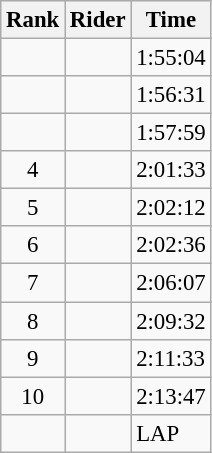<table class="wikitable" style="font-size:95%" style="width:35em;">
<tr>
<th>Rank</th>
<th>Rider</th>
<th>Time</th>
</tr>
<tr>
<td align=center></td>
<td></td>
<td>1:55:04</td>
</tr>
<tr>
<td align=center></td>
<td></td>
<td>1:56:31</td>
</tr>
<tr>
<td align=center></td>
<td></td>
<td>1:57:59</td>
</tr>
<tr>
<td align=center>4</td>
<td></td>
<td>2:01:33</td>
</tr>
<tr>
<td align=center>5</td>
<td></td>
<td>2:02:12</td>
</tr>
<tr>
<td align=center>6</td>
<td></td>
<td>2:02:36</td>
</tr>
<tr>
<td align=center>7</td>
<td></td>
<td>2:06:07</td>
</tr>
<tr>
<td align=center>8</td>
<td></td>
<td>2:09:32</td>
</tr>
<tr>
<td align=center>9</td>
<td></td>
<td>2:11:33</td>
</tr>
<tr>
<td align=center>10</td>
<td></td>
<td>2:13:47</td>
</tr>
<tr>
<td align=center></td>
<td></td>
<td>LAP</td>
</tr>
</table>
